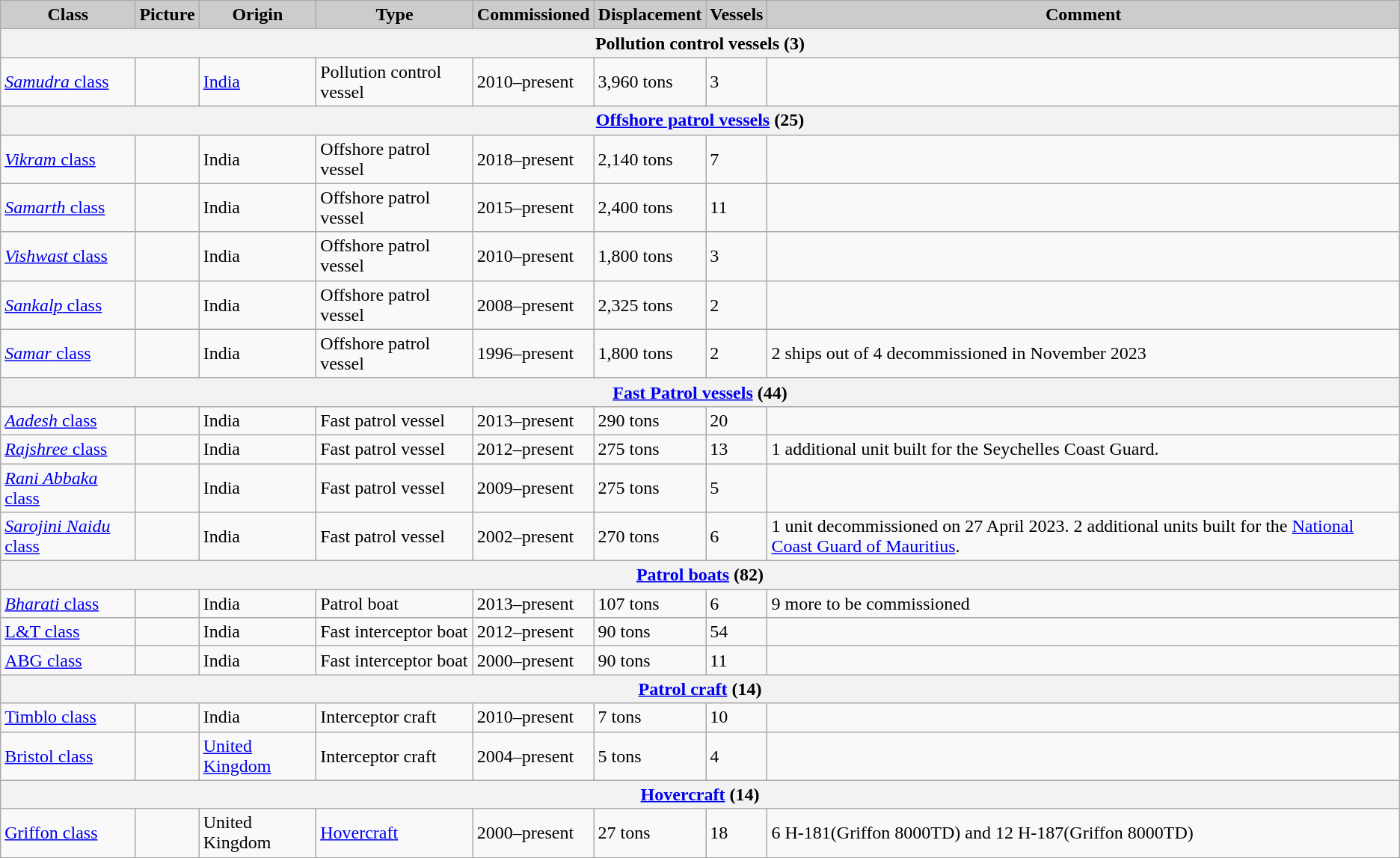<table class="wikitable">
<tr>
<th style="background:#ccc;">Class</th>
<th style="background:#ccc;">Picture</th>
<th style="background:#ccc;">Origin</th>
<th style="background:#ccc;">Type</th>
<th style="background:#ccc;">Commissioned</th>
<th style="background:#ccc;">Displacement</th>
<th style="background:#ccc;">Vessels</th>
<th style="background:#ccc;">Comment</th>
</tr>
<tr>
<th style="background: :#ccc;" colspan="8">Pollution control vessels (3)</th>
</tr>
<tr>
<td><a href='#'><em>Samudra</em> class</a></td>
<td></td>
<td><a href='#'>India</a></td>
<td>Pollution control vessel</td>
<td>2010–present</td>
<td>3,960 tons</td>
<td>3</td>
<td></td>
</tr>
<tr>
<th style="background: :#ccc;" colspan="8"><a href='#'>Offshore patrol vessels</a> (25)</th>
</tr>
<tr>
<td><a href='#'><em>Vikram</em> class</a></td>
<td></td>
<td>India</td>
<td>Offshore patrol vessel</td>
<td>2018–present</td>
<td>2,140 tons</td>
<td>7</td>
<td></td>
</tr>
<tr>
<td><a href='#'><em>Samarth</em> class</a></td>
<td></td>
<td>India</td>
<td>Offshore patrol vessel</td>
<td>2015–present</td>
<td>2,400 tons</td>
<td>11</td>
<td></td>
</tr>
<tr>
<td><a href='#'><em>Vishwast</em> class</a></td>
<td></td>
<td>India</td>
<td>Offshore patrol vessel</td>
<td>2010–present</td>
<td>1,800 tons</td>
<td>3</td>
<td></td>
</tr>
<tr>
<td><a href='#'><em>Sankalp</em> class</a></td>
<td></td>
<td>India</td>
<td>Offshore patrol vessel</td>
<td>2008–present</td>
<td>2,325 tons</td>
<td>2</td>
<td></td>
</tr>
<tr>
<td><a href='#'><em>Samar</em> class</a></td>
<td></td>
<td>India</td>
<td>Offshore patrol vessel</td>
<td>1996–present</td>
<td>1,800 tons</td>
<td>2</td>
<td>2 ships out of 4 decommissioned in November 2023</td>
</tr>
<tr>
<th style="background: :#ccc;" colspan="8"><a href='#'>Fast Patrol vessels</a> (44)</th>
</tr>
<tr>
<td><a href='#'><em>Aadesh</em> class</a></td>
<td></td>
<td>India</td>
<td>Fast patrol vessel</td>
<td>2013–present</td>
<td>290 tons</td>
<td>20</td>
<td></td>
</tr>
<tr>
<td><a href='#'><em>Rajshree</em> class</a></td>
<td></td>
<td>India</td>
<td>Fast patrol vessel</td>
<td>2012–present</td>
<td>275 tons</td>
<td>13</td>
<td>1 additional unit built for the Seychelles Coast Guard.</td>
</tr>
<tr>
<td><a href='#'><em>Rani Abbaka</em> class</a></td>
<td></td>
<td>India</td>
<td>Fast patrol vessel</td>
<td>2009–present</td>
<td>275 tons</td>
<td>5</td>
<td></td>
</tr>
<tr>
<td><a href='#'><em>Sarojini Naidu</em> class</a></td>
<td></td>
<td>India</td>
<td>Fast patrol vessel</td>
<td>2002–present</td>
<td>270 tons</td>
<td>6</td>
<td>1 unit decommissioned on 27 April 2023. 2 additional units built for the <a href='#'>National Coast Guard of Mauritius</a>.</td>
</tr>
<tr>
<th style="background: :#ccc;" colspan="8"><a href='#'>Patrol boats</a> (82)</th>
</tr>
<tr>
<td><a href='#'><em>Bharati</em> class</a></td>
<td></td>
<td>India</td>
<td>Patrol boat</td>
<td>2013–present</td>
<td>107 tons</td>
<td>6</td>
<td>9 more to be commissioned</td>
</tr>
<tr>
<td><a href='#'>L&T class</a></td>
<td></td>
<td>India</td>
<td>Fast interceptor boat</td>
<td>2012–present</td>
<td>90 tons</td>
<td>54</td>
<td></td>
</tr>
<tr>
<td><a href='#'>ABG class</a></td>
<td></td>
<td>India</td>
<td>Fast interceptor boat</td>
<td>2000–present</td>
<td>90 tons</td>
<td>11</td>
<td></td>
</tr>
<tr>
<th style="background: :#ccc;" colspan="8"><a href='#'>Patrol craft</a> (14)</th>
</tr>
<tr>
<td><a href='#'>Timblo class</a></td>
<td></td>
<td>India</td>
<td>Interceptor craft</td>
<td>2010–present</td>
<td>7 tons</td>
<td>10</td>
<td></td>
</tr>
<tr>
<td><a href='#'>Bristol class</a></td>
<td></td>
<td><a href='#'>United Kingdom</a></td>
<td>Interceptor craft</td>
<td>2004–present</td>
<td>5 tons</td>
<td>4</td>
<td></td>
</tr>
<tr>
<th style="background: :#ccc;" colspan="8"><a href='#'>Hovercraft</a> (14)</th>
</tr>
<tr>
<td><a href='#'>Griffon class</a></td>
<td></td>
<td>United Kingdom</td>
<td><a href='#'>Hovercraft</a></td>
<td>2000–present</td>
<td>27 tons</td>
<td>18</td>
<td>6 H-181(Griffon 8000TD) and 12 H-187(Griffon 8000TD)</td>
</tr>
</table>
